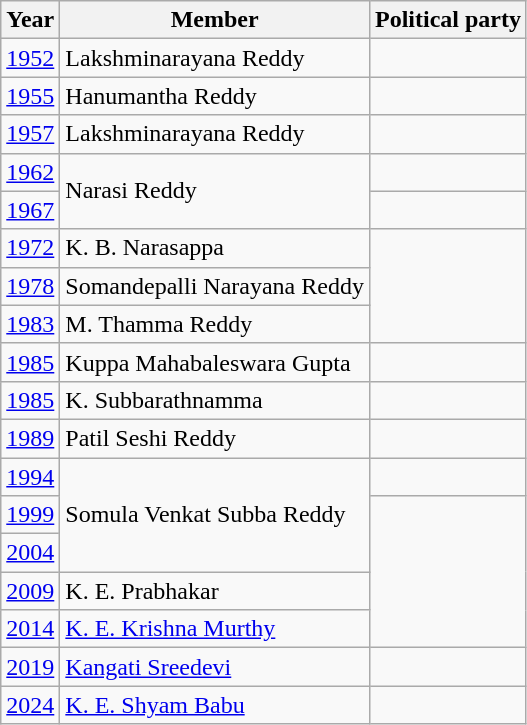<table class="wikitable sortable">
<tr>
<th>Year</th>
<th>Member</th>
<th colspan="2">Political party</th>
</tr>
<tr>
<td><a href='#'>1952</a></td>
<td>Lakshminarayana Reddy</td>
<td></td>
</tr>
<tr>
<td><a href='#'>1955</a></td>
<td>Hanumantha Reddy</td>
<td></td>
</tr>
<tr>
<td><a href='#'>1957</a></td>
<td>Lakshminarayana Reddy</td>
<td></td>
</tr>
<tr>
<td><a href='#'>1962</a></td>
<td rowspan=2>Narasi Reddy</td>
</tr>
<tr>
<td><a href='#'>1967</a></td>
<td></td>
</tr>
<tr>
<td><a href='#'>1972</a></td>
<td>K. B. Narasappa</td>
</tr>
<tr>
<td><a href='#'>1978</a></td>
<td>Somandepalli Narayana Reddy</td>
</tr>
<tr>
<td><a href='#'>1983</a></td>
<td>M. Thamma Reddy</td>
</tr>
<tr>
<td><a href='#'>1985</a></td>
<td>Kuppa Mahabaleswara Gupta</td>
<td></td>
</tr>
<tr>
<td><a href='#'>1985</a></td>
<td>K. Subbarathnamma</td>
</tr>
<tr>
<td><a href='#'>1989</a></td>
<td>Patil Seshi Reddy</td>
<td></td>
</tr>
<tr>
<td><a href='#'>1994</a></td>
<td rowspan=3>Somula Venkat Subba Reddy</td>
<td></td>
</tr>
<tr>
<td><a href='#'>1999</a></td>
</tr>
<tr>
<td><a href='#'>2004</a></td>
</tr>
<tr>
<td><a href='#'>2009</a></td>
<td>K. E. Prabhakar</td>
</tr>
<tr>
<td><a href='#'>2014</a></td>
<td><a href='#'>K. E. Krishna Murthy</a></td>
</tr>
<tr>
<td><a href='#'>2019</a></td>
<td><a href='#'>Kangati Sreedevi</a></td>
<td></td>
</tr>
<tr>
<td><a href='#'>2024</a></td>
<td><a href='#'>K. E. Shyam Babu</a></td>
<td></td>
</tr>
</table>
